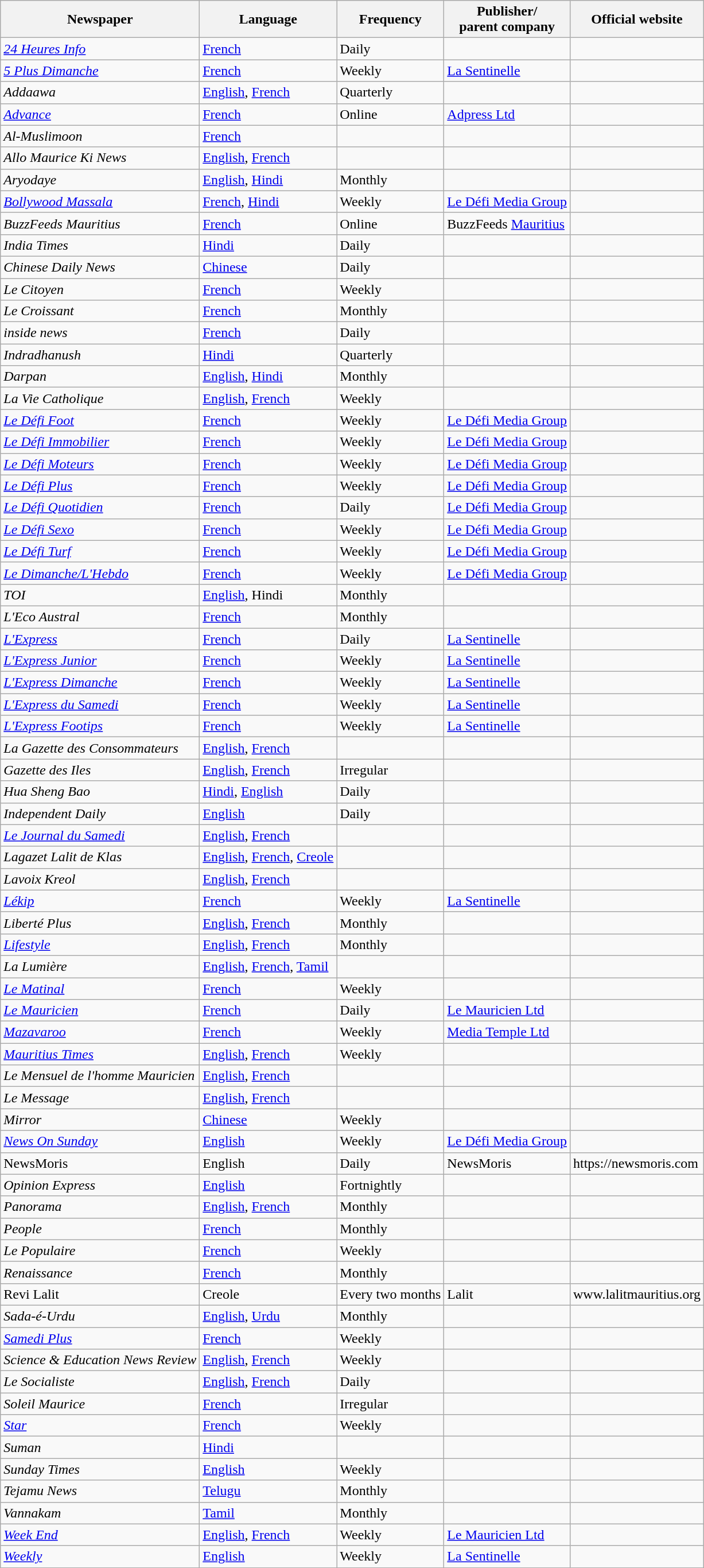<table class="wikitable">
<tr>
<th>Newspaper</th>
<th>Language</th>
<th>Frequency</th>
<th>Publisher/<br>parent company</th>
<th>Official website</th>
</tr>
<tr>
<td><em><a href='#'>24 Heures Info</a></em></td>
<td><a href='#'>French</a></td>
<td>Daily</td>
<td></td>
<td></td>
</tr>
<tr>
<td><em><a href='#'>5 Plus Dimanche</a></em></td>
<td><a href='#'>French</a></td>
<td>Weekly</td>
<td><a href='#'>La Sentinelle</a></td>
<td></td>
</tr>
<tr>
<td><em>Addaawa</em></td>
<td><a href='#'>English</a>, <a href='#'>French</a></td>
<td>Quarterly</td>
<td></td>
<td></td>
</tr>
<tr>
<td><em><a href='#'>Advance</a></em></td>
<td><a href='#'>French</a></td>
<td>Online</td>
<td><a href='#'>Adpress Ltd</a></td>
<td></td>
</tr>
<tr>
<td><em>Al-Muslimoon</em></td>
<td><a href='#'>French</a></td>
<td></td>
<td></td>
<td></td>
</tr>
<tr>
<td><em>Allo Maurice Ki News</em></td>
<td><a href='#'>English</a>, <a href='#'>French</a></td>
<td></td>
<td></td>
<td></td>
</tr>
<tr>
<td><em>Aryodaye</em></td>
<td><a href='#'>English</a>, <a href='#'>Hindi</a></td>
<td>Monthly</td>
<td></td>
<td></td>
</tr>
<tr>
<td><em><a href='#'>Bollywood Massala</a></em></td>
<td><a href='#'>French</a>, <a href='#'>Hindi</a></td>
<td>Weekly</td>
<td><a href='#'>Le Défi Media Group</a></td>
<td></td>
</tr>
<tr>
<td><em>BuzzFeeds Mauritius</em></td>
<td><a href='#'>French</a></td>
<td>Online</td>
<td>BuzzFeeds <a href='#'>Mauritius</a></td>
<td></td>
</tr>
<tr>
<td><em>India Times</em></td>
<td><a href='#'>Hindi</a></td>
<td>Daily</td>
<td></td>
<td></td>
</tr>
<tr>
<td><em>Chinese Daily News</em></td>
<td><a href='#'>Chinese</a></td>
<td>Daily</td>
<td></td>
<td></td>
</tr>
<tr>
<td><em>Le Citoyen</em></td>
<td><a href='#'>French</a></td>
<td>Weekly</td>
<td></td>
<td></td>
</tr>
<tr>
<td><em>Le Croissant</em></td>
<td><a href='#'>French</a></td>
<td>Monthly</td>
<td></td>
<td></td>
</tr>
<tr>
<td><em>inside news</em></td>
<td><a href='#'>French</a></td>
<td>Daily</td>
<td></td>
<td></td>
</tr>
<tr>
<td><em>Indradhanush</em></td>
<td><a href='#'>Hindi</a></td>
<td>Quarterly</td>
<td></td>
<td></td>
</tr>
<tr>
<td><em>Darpan</em></td>
<td><a href='#'>English</a>, <a href='#'>Hindi</a></td>
<td>Monthly</td>
<td></td>
<td></td>
</tr>
<tr>
<td><em>La Vie Catholique</em></td>
<td><a href='#'>English</a>, <a href='#'>French</a></td>
<td>Weekly</td>
<td></td>
<td></td>
</tr>
<tr>
<td><em><a href='#'>Le Défi Foot</a></em></td>
<td><a href='#'>French</a></td>
<td>Weekly</td>
<td><a href='#'>Le Défi Media Group</a></td>
<td></td>
</tr>
<tr>
<td><em><a href='#'>Le Défi Immobilier</a></em></td>
<td><a href='#'>French</a></td>
<td>Weekly</td>
<td><a href='#'>Le Défi Media Group</a></td>
<td></td>
</tr>
<tr>
<td><em><a href='#'>Le Défi Moteurs</a></em></td>
<td><a href='#'>French</a></td>
<td>Weekly</td>
<td><a href='#'>Le Défi Media Group</a></td>
<td></td>
</tr>
<tr>
<td><em><a href='#'>Le Défi Plus</a></em></td>
<td><a href='#'>French</a></td>
<td>Weekly</td>
<td><a href='#'>Le Défi Media Group</a></td>
<td></td>
</tr>
<tr>
<td><em><a href='#'>Le Défi Quotidien</a></em></td>
<td><a href='#'>French</a></td>
<td>Daily</td>
<td><a href='#'>Le Défi Media Group</a></td>
<td></td>
</tr>
<tr>
<td><em><a href='#'>Le Défi Sexo</a></em></td>
<td><a href='#'>French</a></td>
<td>Weekly</td>
<td><a href='#'>Le Défi Media Group</a></td>
<td></td>
</tr>
<tr>
<td><em><a href='#'>Le Défi Turf</a></em></td>
<td><a href='#'>French</a></td>
<td>Weekly</td>
<td><a href='#'>Le Défi Media Group</a></td>
<td></td>
</tr>
<tr>
<td><em><a href='#'>Le Dimanche/L'Hebdo</a></em></td>
<td><a href='#'>French</a></td>
<td>Weekly</td>
<td><a href='#'>Le Défi Media Group</a></td>
<td></td>
</tr>
<tr>
<td><em>TOI</em></td>
<td><a href='#'>English</a>, Hindi</td>
<td>Monthly</td>
<td></td>
<td></td>
</tr>
<tr>
<td><em>L'Eco Austral</em></td>
<td><a href='#'>French</a></td>
<td>Monthly</td>
<td></td>
<td></td>
</tr>
<tr>
<td><em><a href='#'>L'Express</a></em></td>
<td><a href='#'>French</a></td>
<td>Daily</td>
<td><a href='#'>La Sentinelle</a></td>
<td></td>
</tr>
<tr>
<td><em><a href='#'>L'Express Junior</a></em></td>
<td><a href='#'>French</a></td>
<td>Weekly</td>
<td><a href='#'>La Sentinelle</a></td>
<td></td>
</tr>
<tr>
<td><em><a href='#'>L'Express Dimanche</a></em></td>
<td><a href='#'>French</a></td>
<td>Weekly</td>
<td><a href='#'>La Sentinelle</a></td>
<td></td>
</tr>
<tr>
<td><em><a href='#'>L'Express du Samedi</a></em></td>
<td><a href='#'>French</a></td>
<td>Weekly</td>
<td><a href='#'>La Sentinelle</a></td>
<td></td>
</tr>
<tr>
<td><em><a href='#'>L'Express Footips</a></em></td>
<td><a href='#'>French</a></td>
<td>Weekly</td>
<td><a href='#'>La Sentinelle</a></td>
<td></td>
</tr>
<tr>
<td><em>La Gazette des Consommateurs</em></td>
<td><a href='#'>English</a>, <a href='#'>French</a></td>
<td></td>
<td></td>
<td></td>
</tr>
<tr>
<td><em>Gazette des Iles</em></td>
<td><a href='#'>English</a>, <a href='#'>French</a></td>
<td>Irregular</td>
<td></td>
<td></td>
</tr>
<tr>
<td><em>Hua Sheng Bao</em></td>
<td><a href='#'>Hindi</a>, <a href='#'>English</a></td>
<td>Daily</td>
<td></td>
<td></td>
</tr>
<tr>
<td><em>Independent Daily</em></td>
<td><a href='#'>English</a></td>
<td>Daily</td>
<td></td>
<td></td>
</tr>
<tr>
<td><em><a href='#'>Le Journal du Samedi</a></em></td>
<td><a href='#'>English</a>, <a href='#'>French</a></td>
<td></td>
<td></td>
<td></td>
</tr>
<tr>
<td><em>Lagazet Lalit de Klas</em></td>
<td><a href='#'>English</a>, <a href='#'>French</a>, <a href='#'>Creole</a></td>
<td></td>
<td></td>
<td></td>
</tr>
<tr>
<td><em>Lavoix Kreol</em></td>
<td><a href='#'>English</a>, <a href='#'>French</a></td>
<td></td>
<td></td>
<td></td>
</tr>
<tr>
<td><em><a href='#'>Lékip</a></em></td>
<td><a href='#'>French</a></td>
<td>Weekly</td>
<td><a href='#'>La Sentinelle</a></td>
<td></td>
</tr>
<tr>
<td><em>Liberté Plus</em></td>
<td><a href='#'>English</a>, <a href='#'>French</a></td>
<td>Monthly</td>
<td></td>
<td></td>
</tr>
<tr>
<td><em><a href='#'>Lifestyle</a></em></td>
<td><a href='#'>English</a>, <a href='#'>French</a></td>
<td>Monthly</td>
<td></td>
<td></td>
</tr>
<tr>
<td><em>La Lumière</em></td>
<td><a href='#'>English</a>, <a href='#'>French</a>, <a href='#'>Tamil</a></td>
<td></td>
<td></td>
<td></td>
</tr>
<tr>
<td><em><a href='#'>Le Matinal</a></em></td>
<td><a href='#'>French</a></td>
<td>Weekly</td>
<td></td>
<td></td>
</tr>
<tr>
<td><em><a href='#'>Le Mauricien</a></em></td>
<td><a href='#'>French</a></td>
<td>Daily</td>
<td><a href='#'>Le Mauricien Ltd</a></td>
<td></td>
</tr>
<tr>
<td><em><a href='#'>Mazavaroo</a></em></td>
<td><a href='#'>French</a></td>
<td>Weekly</td>
<td><a href='#'>Media Temple Ltd</a></td>
<td></td>
</tr>
<tr>
<td><em><a href='#'>Mauritius Times</a></em></td>
<td><a href='#'>English</a>, <a href='#'>French</a></td>
<td>Weekly</td>
<td></td>
<td></td>
</tr>
<tr>
<td><em>Le Mensuel de l'homme Mauricien</em></td>
<td><a href='#'>English</a>, <a href='#'>French</a></td>
<td></td>
<td></td>
<td></td>
</tr>
<tr>
<td><em>Le Message</em></td>
<td><a href='#'>English</a>, <a href='#'>French</a></td>
<td></td>
<td></td>
<td></td>
</tr>
<tr>
<td><em>Mirror</em></td>
<td><a href='#'>Chinese</a></td>
<td>Weekly</td>
<td></td>
<td></td>
</tr>
<tr>
<td><em><a href='#'>News On Sunday</a></em></td>
<td><a href='#'>English</a></td>
<td>Weekly</td>
<td><a href='#'>Le Défi Media Group</a></td>
<td></td>
</tr>
<tr>
<td>NewsMoris</td>
<td>English</td>
<td>Daily</td>
<td>NewsMoris</td>
<td>https://newsmoris.com</td>
</tr>
<tr>
<td><em>Opinion Express</em></td>
<td><a href='#'>English</a></td>
<td>Fortnightly</td>
<td></td>
<td></td>
</tr>
<tr>
<td><em>Panorama</em></td>
<td><a href='#'>English</a>, <a href='#'>French</a></td>
<td>Monthly</td>
<td></td>
<td></td>
</tr>
<tr>
<td><em>People</em></td>
<td><a href='#'>French</a></td>
<td>Monthly</td>
<td></td>
<td></td>
</tr>
<tr>
<td><em>Le Populaire</em></td>
<td><a href='#'>French</a></td>
<td>Weekly</td>
<td></td>
<td></td>
</tr>
<tr>
<td><em>Renaissance</em></td>
<td><a href='#'>French</a></td>
<td>Monthly</td>
<td></td>
<td></td>
</tr>
<tr>
<td>Revi Lalit</td>
<td>Creole</td>
<td>Every two months</td>
<td>Lalit</td>
<td>www.lalitmauritius.org</td>
</tr>
<tr>
<td><em>Sada-é-Urdu</em></td>
<td><a href='#'>English</a>, <a href='#'>Urdu</a></td>
<td>Monthly</td>
<td></td>
<td></td>
</tr>
<tr>
<td><em><a href='#'>Samedi Plus</a></em></td>
<td><a href='#'>French</a></td>
<td>Weekly</td>
<td></td>
<td></td>
</tr>
<tr>
<td><em>Science & Education News Review</em></td>
<td><a href='#'>English</a>, <a href='#'>French</a></td>
<td>Weekly</td>
<td></td>
<td></td>
</tr>
<tr>
<td><em>Le Socialiste</em></td>
<td><a href='#'>English</a>, <a href='#'>French</a></td>
<td>Daily</td>
<td></td>
<td></td>
</tr>
<tr>
<td><em>Soleil Maurice</em></td>
<td><a href='#'>French</a></td>
<td>Irregular</td>
<td></td>
<td></td>
</tr>
<tr>
<td><em><a href='#'>Star</a></em></td>
<td><a href='#'>French</a></td>
<td>Weekly</td>
<td></td>
<td></td>
</tr>
<tr>
<td><em>Suman</em></td>
<td><a href='#'>Hindi</a></td>
<td></td>
<td></td>
<td></td>
</tr>
<tr>
<td><em>Sunday Times</em></td>
<td><a href='#'>English</a></td>
<td>Weekly</td>
<td></td>
<td></td>
</tr>
<tr>
<td><em>Tejamu News</em></td>
<td><a href='#'>Telugu</a></td>
<td>Monthly</td>
<td></td>
<td></td>
</tr>
<tr>
<td><em>Vannakam</em></td>
<td><a href='#'>Tamil</a></td>
<td>Monthly</td>
<td></td>
<td></td>
</tr>
<tr>
<td><em><a href='#'>Week End</a></em></td>
<td><a href='#'>English</a>, <a href='#'>French</a></td>
<td>Weekly</td>
<td><a href='#'>Le Mauricien Ltd</a></td>
<td></td>
</tr>
<tr>
<td><a href='#'><em>Weekly</em></a></td>
<td><a href='#'>English</a></td>
<td>Weekly</td>
<td><a href='#'>La Sentinelle</a></td>
<td></td>
</tr>
</table>
